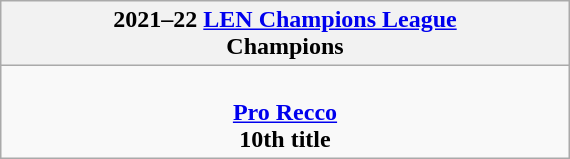<table class="wikitable" style="margin: 0 auto; width: 30%;">
<tr>
<th>2021–22 <a href='#'>LEN Champions League</a><br>Champions</th>
</tr>
<tr>
<td align="center"><br><strong><a href='#'>Pro Recco</a></strong><br><strong>10th title</strong></td>
</tr>
</table>
